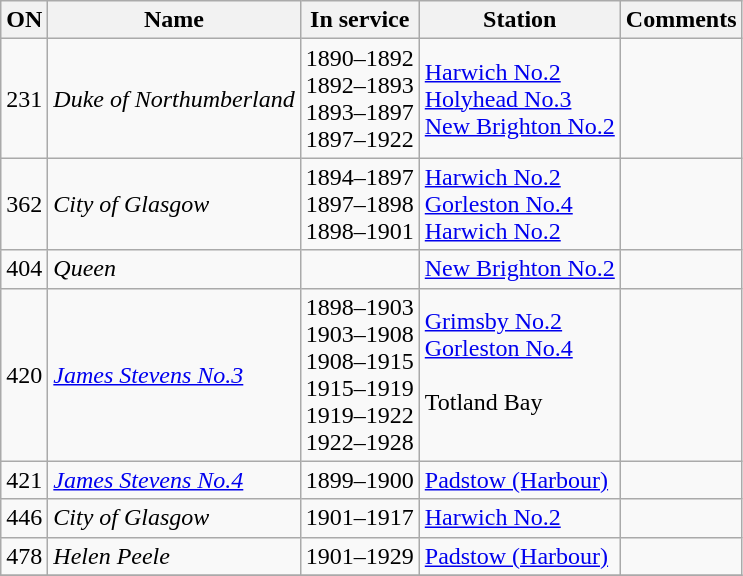<table class="wikitable">
<tr>
<th>ON</th>
<th>Name</th>
<th>In service</th>
<th>Station</th>
<th>Comments</th>
</tr>
<tr>
<td>231</td>
<td><em>Duke of Northumberland</em></td>
<td>1890–1892<br>1892–1893<br>1893–1897<br>1897–1922</td>
<td><a href='#'>Harwich No.2</a><br><a href='#'>Holyhead No.3</a><br><a href='#'>New Brighton No.2</a><br></td>
<td></td>
</tr>
<tr>
<td>362</td>
<td><em>City of Glasgow</em></td>
<td>1894–1897<br>1897–1898<br>1898–1901</td>
<td><a href='#'>Harwich No.2</a><br><a href='#'>Gorleston No.4</a><br><a href='#'>Harwich No.2</a></td>
<td></td>
</tr>
<tr>
<td>404</td>
<td><em>Queen</em></td>
<td></td>
<td {{nowrap><a href='#'>New Brighton No.2</a></td>
<td></td>
</tr>
<tr>
<td>420</td>
<td><a href='#'><em>James Stevens No.3</em></a></td>
<td>1898–1903<br>1903–1908<br>1908–1915<br>1915–1919<br>1919–1922<br>1922–1928</td>
<td><a href='#'>Grimsby No.2</a><br><a href='#'>Gorleston No.4</a><br><br>Totland Bay<br><br></td>
<td></td>
</tr>
<tr>
<td>421</td>
<td><a href='#'><em>James Stevens No.4</em></a></td>
<td>1899–1900</td>
<td><a href='#'>Padstow (Harbour)</a></td>
<td><br></td>
</tr>
<tr>
<td>446</td>
<td><em>City of Glasgow</em></td>
<td>1901–1917</td>
<td><a href='#'>Harwich No.2</a></td>
<td></td>
</tr>
<tr>
<td>478</td>
<td><em>Helen Peele</em></td>
<td>1901–1929</td>
<td><a href='#'>Padstow (Harbour)</a></td>
<td><br></td>
</tr>
<tr>
</tr>
</table>
